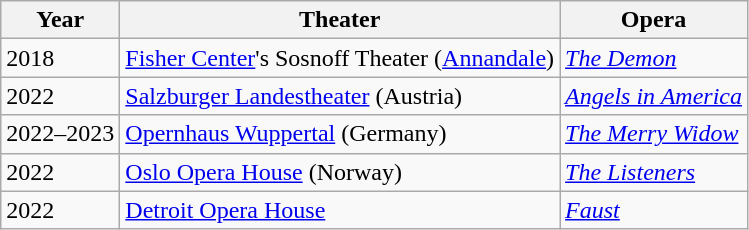<table class="wikitable">
<tr>
<th>Year</th>
<th>Theater</th>
<th>Opera</th>
</tr>
<tr>
<td>2018</td>
<td><a href='#'>Fisher Center</a>'s Sosnoff Theater (<a href='#'>Annandale</a>)</td>
<td><em><a href='#'>The Demon</a></em></td>
</tr>
<tr>
<td>2022</td>
<td><a href='#'>Salzburger Landestheater</a> (Austria)</td>
<td><em><a href='#'>Angels in America</a></em></td>
</tr>
<tr>
<td>2022–2023</td>
<td><a href='#'>Opernhaus Wuppertal</a> (Germany)</td>
<td><em><a href='#'>The Merry Widow</a></em></td>
</tr>
<tr>
<td>2022</td>
<td><a href='#'>Oslo Opera House</a> (Norway)</td>
<td><em><a href='#'>The Listeners</a></em></td>
</tr>
<tr>
<td>2022</td>
<td><a href='#'>Detroit Opera House</a></td>
<td><em><a href='#'>Faust</a></em></td>
</tr>
</table>
